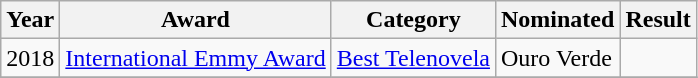<table class="wikitable plainrowheaders">
<tr>
<th scope="col">Year</th>
<th scope="col">Award</th>
<th scope="col">Category</th>
<th scope="col">Nominated</th>
<th scope="col">Result</th>
</tr>
<tr>
<td>2018</td>
<td><a href='#'>International Emmy Award</a></td>
<td><a href='#'>Best Telenovela</a></td>
<td>Ouro Verde</td>
<td></td>
</tr>
<tr>
</tr>
</table>
